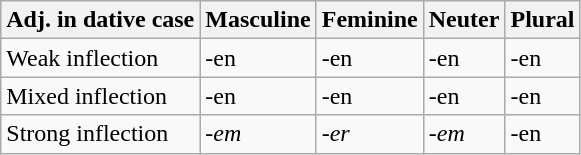<table class="wikitable">
<tr>
<th>Adj. in dative case</th>
<th>Masculine</th>
<th>Feminine</th>
<th>Neuter</th>
<th>Plural</th>
</tr>
<tr>
<td>Weak inflection</td>
<td>-en</td>
<td>-en</td>
<td>-en</td>
<td>-en</td>
</tr>
<tr>
<td>Mixed inflection</td>
<td>-en</td>
<td>-en</td>
<td>-en</td>
<td>-en</td>
</tr>
<tr>
<td>Strong inflection</td>
<td>-<em>em</em></td>
<td>-<em>er</em></td>
<td>-<em>em</em></td>
<td>-en</td>
</tr>
</table>
